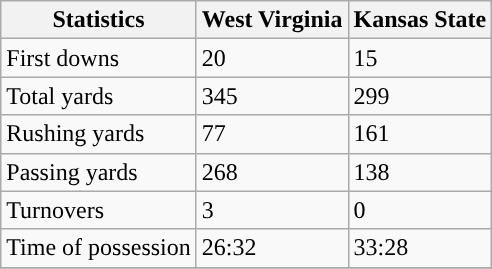<table class="wikitable" style="float: left;">
<tr>
<th>Statistics</th>
<th>West Virginia</th>
<th>Kansas State</th>
</tr>
<tr>
<td>First downs</td>
<td>20</td>
<td>15</td>
</tr>
<tr>
<td>Total yards</td>
<td>345</td>
<td>299</td>
</tr>
<tr>
<td>Rushing yards</td>
<td>77</td>
<td>161</td>
</tr>
<tr>
<td>Passing yards</td>
<td>268</td>
<td>138</td>
</tr>
<tr>
<td>Turnovers</td>
<td>3</td>
<td>0</td>
</tr>
<tr>
<td>Time of possession</td>
<td>26:32</td>
<td>33:28</td>
</tr>
<tr>
</tr>
</table>
